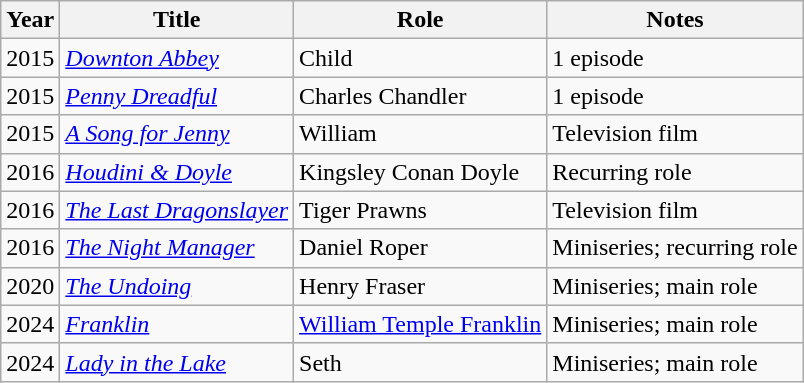<table class="wikitable sortable">
<tr>
<th>Year</th>
<th>Title</th>
<th class="unsortable">Role</th>
<th class="unsortable">Notes</th>
</tr>
<tr>
<td>2015</td>
<td><em><a href='#'>Downton Abbey</a></em></td>
<td>Child</td>
<td>1 episode</td>
</tr>
<tr>
<td>2015</td>
<td><em><a href='#'>Penny Dreadful</a></em></td>
<td>Charles Chandler</td>
<td>1 episode</td>
</tr>
<tr>
<td>2015</td>
<td><em><a href='#'>A Song for Jenny</a></em></td>
<td>William</td>
<td>Television film</td>
</tr>
<tr>
<td>2016</td>
<td><em><a href='#'>Houdini & Doyle</a></em></td>
<td>Kingsley Conan Doyle</td>
<td>Recurring role</td>
</tr>
<tr>
<td>2016</td>
<td><em><a href='#'>The Last Dragonslayer</a></em></td>
<td>Tiger Prawns</td>
<td>Television film</td>
</tr>
<tr>
<td>2016</td>
<td><em><a href='#'>The Night Manager</a></em></td>
<td>Daniel Roper</td>
<td>Miniseries; recurring role</td>
</tr>
<tr>
<td>2020</td>
<td><em><a href='#'>The Undoing</a></em></td>
<td>Henry Fraser</td>
<td>Miniseries; main role</td>
</tr>
<tr>
<td>2024</td>
<td><em><a href='#'>Franklin</a></em></td>
<td><a href='#'>William Temple Franklin</a></td>
<td>Miniseries; main role</td>
</tr>
<tr>
<td>2024</td>
<td><em><a href='#'>Lady in the Lake</a></em></td>
<td>Seth</td>
<td>Miniseries; main role</td>
</tr>
</table>
